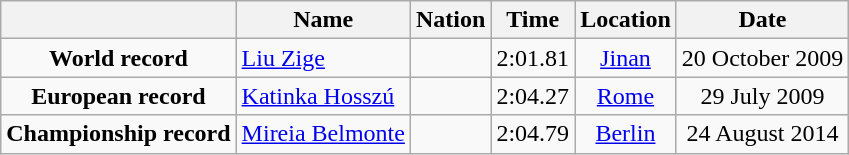<table class=wikitable style=text-align:center>
<tr>
<th></th>
<th>Name</th>
<th>Nation</th>
<th>Time</th>
<th>Location</th>
<th>Date</th>
</tr>
<tr>
<td><strong>World record</strong></td>
<td align=left><a href='#'>Liu Zige</a></td>
<td align=left></td>
<td align=left>2:01.81</td>
<td><a href='#'>Jinan</a></td>
<td>20 October 2009</td>
</tr>
<tr>
<td><strong>European record</strong></td>
<td align=left><a href='#'>Katinka Hosszú</a></td>
<td align=left></td>
<td align=left>2:04.27</td>
<td><a href='#'>Rome</a></td>
<td>29 July 2009</td>
</tr>
<tr>
<td><strong>Championship record</strong></td>
<td align=left><a href='#'>Mireia Belmonte</a></td>
<td align=left></td>
<td align=left>2:04.79</td>
<td><a href='#'>Berlin</a></td>
<td>24 August 2014</td>
</tr>
</table>
